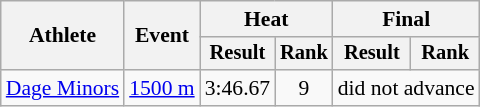<table class="wikitable" style="font-size:90%; text-align:center">
<tr>
<th rowspan=2>Athlete</th>
<th rowspan=2>Event</th>
<th colspan=2>Heat</th>
<th colspan=2>Final</th>
</tr>
<tr style="font-size:95%">
<th>Result</th>
<th>Rank</th>
<th>Result</th>
<th>Rank</th>
</tr>
<tr>
<td align=left><a href='#'>Dage Minors</a></td>
<td align=left rowspan=1><a href='#'>1500 m</a></td>
<td>3:46.67</td>
<td>9</td>
<td colspan=2>did not advance</td>
</tr>
</table>
